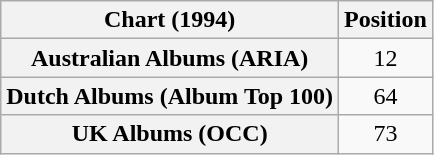<table class="wikitable plainrowheaders">
<tr>
<th scope="col">Chart (1994)</th>
<th scope="col">Position</th>
</tr>
<tr>
<th scope="row">Australian Albums (ARIA)</th>
<td align="center">12</td>
</tr>
<tr>
<th scope="row">Dutch Albums (Album Top 100)</th>
<td align="center">64</td>
</tr>
<tr>
<th scope="row">UK Albums (OCC)</th>
<td align="center">73</td>
</tr>
</table>
